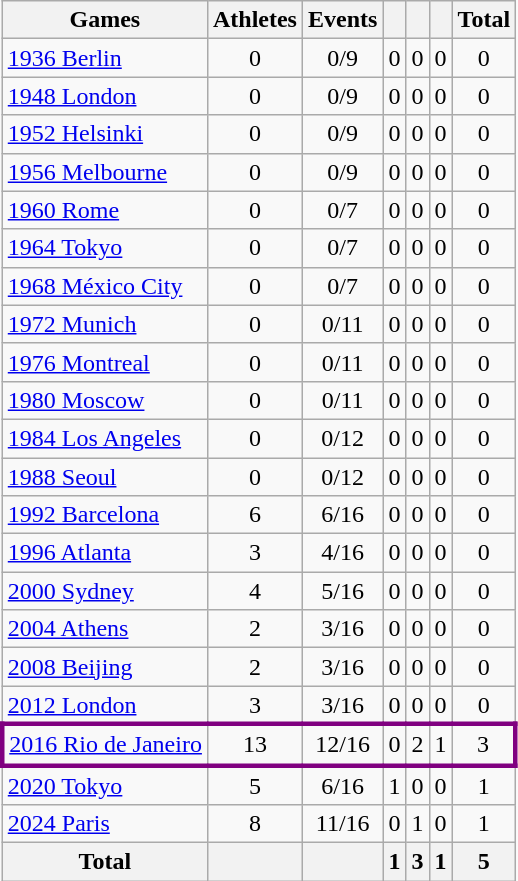<table class="wikitable sortable" style="text-align:center">
<tr>
<th>Games</th>
<th>Athletes</th>
<th>Events</th>
<th width:3em; font-weight:bold;"></th>
<th width:3em; font-weight:bold;"></th>
<th width:3em; font-weight:bold;"></th>
<th style="width:3; font-weight:bold;">Total</th>
</tr>
<tr>
<td align=left> <a href='#'>1936 Berlin</a></td>
<td>0</td>
<td>0/9</td>
<td>0</td>
<td>0</td>
<td>0</td>
<td>0</td>
</tr>
<tr>
<td align=left> <a href='#'>1948 London</a></td>
<td>0</td>
<td>0/9</td>
<td>0</td>
<td>0</td>
<td>0</td>
<td>0</td>
</tr>
<tr>
<td align=left> <a href='#'>1952 Helsinki</a></td>
<td>0</td>
<td>0/9</td>
<td>0</td>
<td>0</td>
<td>0</td>
<td>0</td>
</tr>
<tr>
<td align=left> <a href='#'>1956 Melbourne</a></td>
<td>0</td>
<td>0/9</td>
<td>0</td>
<td>0</td>
<td>0</td>
<td>0</td>
</tr>
<tr>
<td align=left> <a href='#'>1960 Rome</a></td>
<td>0</td>
<td>0/7</td>
<td>0</td>
<td>0</td>
<td>0</td>
<td>0</td>
</tr>
<tr>
<td align=left> <a href='#'>1964 Tokyo</a></td>
<td>0</td>
<td>0/7</td>
<td>0</td>
<td>0</td>
<td>0</td>
<td>0</td>
</tr>
<tr>
<td align=left> <a href='#'>1968 México City</a></td>
<td>0</td>
<td>0/7</td>
<td>0</td>
<td>0</td>
<td>0</td>
<td>0</td>
</tr>
<tr>
<td align=left> <a href='#'>1972 Munich</a></td>
<td>0</td>
<td>0/11</td>
<td>0</td>
<td>0</td>
<td>0</td>
<td>0</td>
</tr>
<tr>
<td align=left> <a href='#'>1976 Montreal</a></td>
<td>0</td>
<td>0/11</td>
<td>0</td>
<td>0</td>
<td>0</td>
<td>0</td>
</tr>
<tr>
<td align=left> <a href='#'>1980 Moscow</a></td>
<td>0</td>
<td>0/11</td>
<td>0</td>
<td>0</td>
<td>0</td>
<td>0</td>
</tr>
<tr>
<td align=left> <a href='#'>1984 Los Angeles</a></td>
<td>0</td>
<td>0/12</td>
<td>0</td>
<td>0</td>
<td>0</td>
<td>0</td>
</tr>
<tr>
<td align=left> <a href='#'>1988 Seoul</a></td>
<td>0</td>
<td>0/12</td>
<td>0</td>
<td>0</td>
<td>0</td>
<td>0</td>
</tr>
<tr>
<td align=left> <a href='#'>1992 Barcelona</a></td>
<td>6</td>
<td>6/16</td>
<td>0</td>
<td>0</td>
<td>0</td>
<td>0</td>
</tr>
<tr>
<td align=left> <a href='#'>1996 Atlanta</a></td>
<td>3</td>
<td>4/16</td>
<td>0</td>
<td>0</td>
<td>0</td>
<td>0</td>
</tr>
<tr>
<td align=left> <a href='#'>2000 Sydney</a></td>
<td>4</td>
<td>5/16</td>
<td>0</td>
<td>0</td>
<td>0</td>
<td>0</td>
</tr>
<tr>
<td align=left> <a href='#'>2004 Athens</a></td>
<td>2</td>
<td>3/16</td>
<td>0</td>
<td>0</td>
<td>0</td>
<td>0</td>
</tr>
<tr>
<td align=left> <a href='#'>2008 Beijing</a></td>
<td>2</td>
<td>3/16</td>
<td>0</td>
<td>0</td>
<td>0</td>
<td>0</td>
</tr>
<tr>
<td align=left> <a href='#'>2012 London</a></td>
<td>3</td>
<td>3/16</td>
<td>0</td>
<td>0</td>
<td>0</td>
<td>0</td>
</tr>
<tr>
</tr>
<tr align=center style="border: 3px solid purple">
<td align=left> <a href='#'>2016 Rio de Janeiro</a></td>
<td>13</td>
<td>12/16</td>
<td>0</td>
<td>2</td>
<td>1</td>
<td>3</td>
</tr>
<tr>
<td align=left> <a href='#'>2020 Tokyo</a></td>
<td>5</td>
<td>6/16</td>
<td>1</td>
<td>0</td>
<td>0</td>
<td>1</td>
</tr>
<tr>
<td align=left> <a href='#'>2024 Paris</a></td>
<td>8</td>
<td>11/16</td>
<td>0</td>
<td>1</td>
<td>0</td>
<td>1</td>
</tr>
<tr>
<th>Total</th>
<th></th>
<th></th>
<th>1</th>
<th>3</th>
<th>1</th>
<th>5</th>
</tr>
</table>
